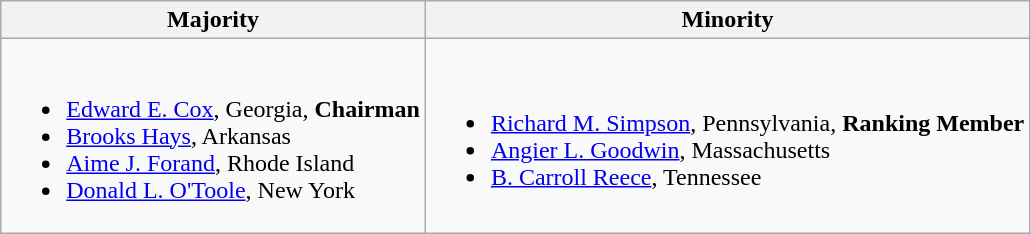<table class=wikitable>
<tr>
<th>Majority</th>
<th>Minority</th>
</tr>
<tr>
<td><br><ul><li><a href='#'>Edward E. Cox</a>, Georgia, <strong>Chairman</strong></li><li><a href='#'>Brooks Hays</a>, Arkansas</li><li><a href='#'>Aime J. Forand</a>, Rhode Island</li><li><a href='#'>Donald L. O'Toole</a>, New York</li></ul></td>
<td><br><ul><li><a href='#'>Richard M. Simpson</a>, Pennsylvania, <strong>Ranking Member</strong></li><li><a href='#'>Angier L. Goodwin</a>, Massachusetts</li><li><a href='#'>B. Carroll Reece</a>, Tennessee</li></ul></td>
</tr>
</table>
